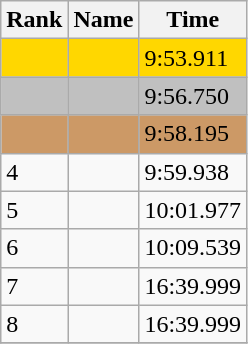<table class="wikitable">
<tr>
<th>Rank</th>
<th>Name</th>
<th>Time</th>
</tr>
<tr style="background:gold;">
<td></td>
<td></td>
<td>9:53.911</td>
</tr>
<tr style="background:silver;">
<td></td>
<td></td>
<td>9:56.750</td>
</tr>
<tr style="background:#cc9966;">
<td></td>
<td></td>
<td>9:58.195</td>
</tr>
<tr>
<td>4</td>
<td></td>
<td>9:59.938</td>
</tr>
<tr>
<td>5</td>
<td></td>
<td>10:01.977</td>
</tr>
<tr>
<td>6</td>
<td></td>
<td>10:09.539</td>
</tr>
<tr>
<td>7</td>
<td></td>
<td>16:39.999</td>
</tr>
<tr>
<td>8</td>
<td></td>
<td>16:39.999</td>
</tr>
<tr>
</tr>
</table>
